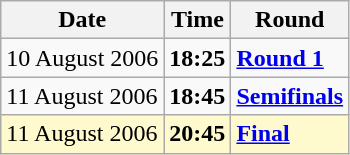<table class="wikitable">
<tr>
<th>Date</th>
<th>Time</th>
<th>Round</th>
</tr>
<tr>
<td>10 August 2006</td>
<td><strong>18:25</strong></td>
<td><strong><a href='#'>Round 1</a></strong></td>
</tr>
<tr>
<td>11 August 2006</td>
<td><strong>18:45</strong></td>
<td><strong><a href='#'>Semifinals</a></strong></td>
</tr>
<tr style=background:lemonchiffon>
<td>11 August 2006</td>
<td><strong>20:45</strong></td>
<td><strong><a href='#'>Final</a></strong></td>
</tr>
</table>
